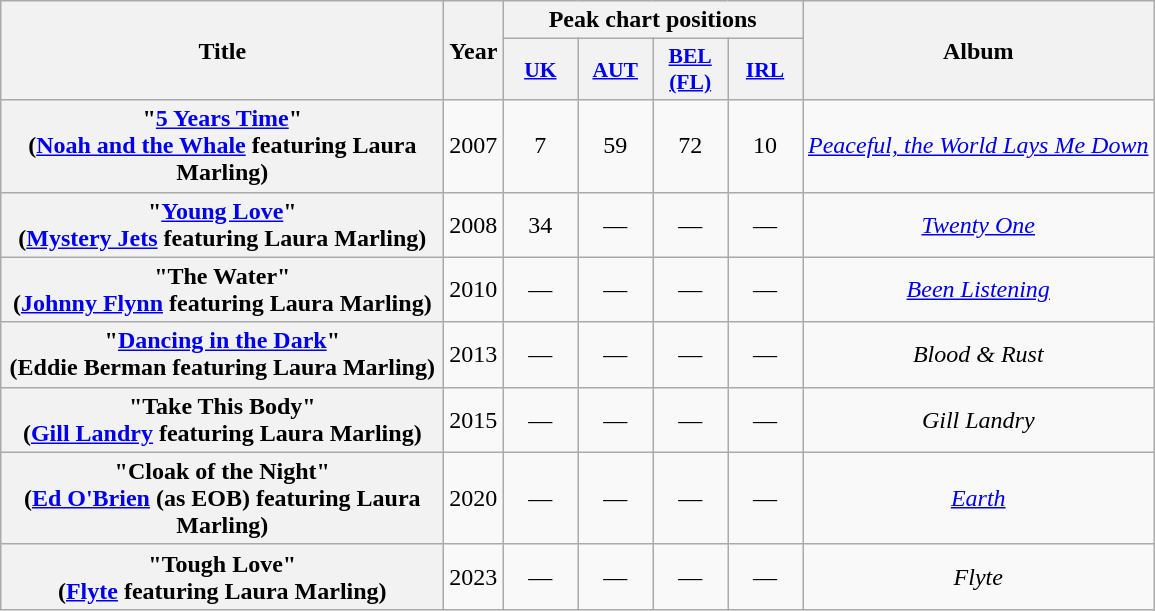<table class="wikitable plainrowheaders" style="text-align:center;" border="1">
<tr>
<th scope="col" rowspan="2" style="width:18em;">Title</th>
<th scope="col" rowspan="2">Year</th>
<th scope="col" colspan="4">Peak chart positions</th>
<th scope="col" rowspan="2">Album</th>
</tr>
<tr>
<th scope="col" style="width:3em;font-size:90%;"><a href='#'>UK</a><br></th>
<th scope="col" style="width:3em;font-size:90%;"><a href='#'>AUT</a><br></th>
<th scope="col" style="width:3em;font-size:90%;"><a href='#'>BEL<br>(FL)</a><br></th>
<th scope="col" style="width:3em;font-size:90%;"><a href='#'>IRL</a><br></th>
</tr>
<tr>
<th scope="row">"<a href='#'>5 Years Time</a>"<br><span>(<a href='#'>Noah and the Whale</a> featuring Laura Marling)</span></th>
<td>2007</td>
<td>7</td>
<td>59</td>
<td>72</td>
<td>10</td>
<td><em><a href='#'>Peaceful, the World Lays Me Down</a></em></td>
</tr>
<tr>
<th scope="row">"<a href='#'>Young Love</a>"<br><span>(<a href='#'>Mystery Jets</a> featuring Laura Marling)</span></th>
<td>2008</td>
<td>34</td>
<td>—</td>
<td>—</td>
<td>—</td>
<td><em><a href='#'>Twenty One</a></em></td>
</tr>
<tr>
<th scope="row">"The Water"<br><span>(<a href='#'>Johnny Flynn</a> featuring Laura Marling)</span></th>
<td>2010</td>
<td>—</td>
<td>—</td>
<td>—</td>
<td>—</td>
<td><em><a href='#'>Been Listening</a></em></td>
</tr>
<tr>
<th scope="row">"<a href='#'>Dancing in the Dark</a>"<br><span>(Eddie Berman featuring Laura Marling)</span></th>
<td>2013</td>
<td>—</td>
<td>—</td>
<td>—</td>
<td>—</td>
<td><em>Blood & Rust</em></td>
</tr>
<tr>
<th scope="row">"Take This Body"<br><span>(<a href='#'>Gill Landry</a> featuring Laura Marling)</span></th>
<td>2015</td>
<td>—</td>
<td>—</td>
<td>—</td>
<td>—</td>
<td><em>Gill Landry</em></td>
</tr>
<tr>
<th scope="row">"Cloak of the Night"<br><span>(<a href='#'>Ed O'Brien</a> (as EOB) featuring Laura Marling)</span></th>
<td>2020</td>
<td>—</td>
<td>—</td>
<td>—</td>
<td>—</td>
<td><em><a href='#'>Earth</a></em></td>
</tr>
<tr>
<th scope="row">"Tough Love"<br><span>(<a href='#'>Flyte</a> featuring Laura Marling)</span></th>
<td>2023</td>
<td>—</td>
<td>—</td>
<td>—</td>
<td>—</td>
<td><em>Flyte</em></td>
</tr>
</table>
